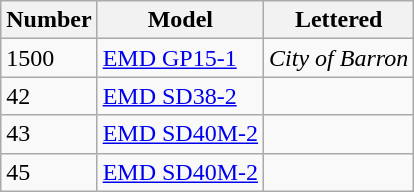<table class="wikitable">
<tr>
<th>Number</th>
<th>Model</th>
<th>Lettered</th>
</tr>
<tr>
<td>1500</td>
<td><a href='#'>EMD GP15-1</a></td>
<td><em>City of Barron</em></td>
</tr>
<tr>
<td>42</td>
<td><a href='#'>EMD SD38-2</a></td>
<td></td>
</tr>
<tr>
<td>43</td>
<td><a href='#'>EMD SD40M-2</a></td>
<td></td>
</tr>
<tr>
<td>45</td>
<td><a href='#'>EMD SD40M-2</a></td>
<td></td>
</tr>
</table>
